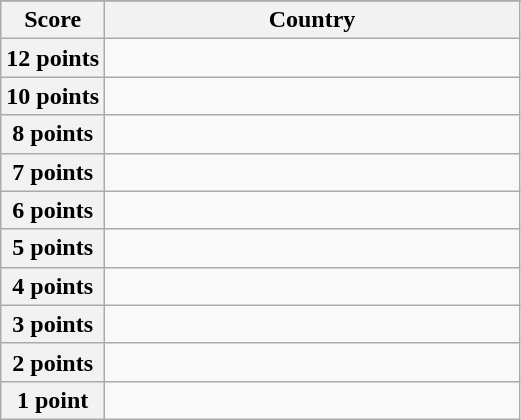<table class="wikitable">
<tr>
</tr>
<tr>
<th scope="col" width="20%">Score</th>
<th scope="col">Country</th>
</tr>
<tr>
<th scope="row">12 points</th>
<td></td>
</tr>
<tr>
<th scope="row">10 points</th>
<td></td>
</tr>
<tr>
<th scope="row">8 points</th>
<td></td>
</tr>
<tr>
<th scope="row">7 points</th>
<td></td>
</tr>
<tr>
<th scope="row">6 points</th>
<td></td>
</tr>
<tr>
<th scope="row">5 points</th>
<td></td>
</tr>
<tr>
<th scope="row">4 points</th>
<td></td>
</tr>
<tr>
<th scope="row">3 points</th>
<td></td>
</tr>
<tr>
<th scope="row">2 points</th>
<td></td>
</tr>
<tr>
<th scope="row">1 point</th>
<td></td>
</tr>
</table>
